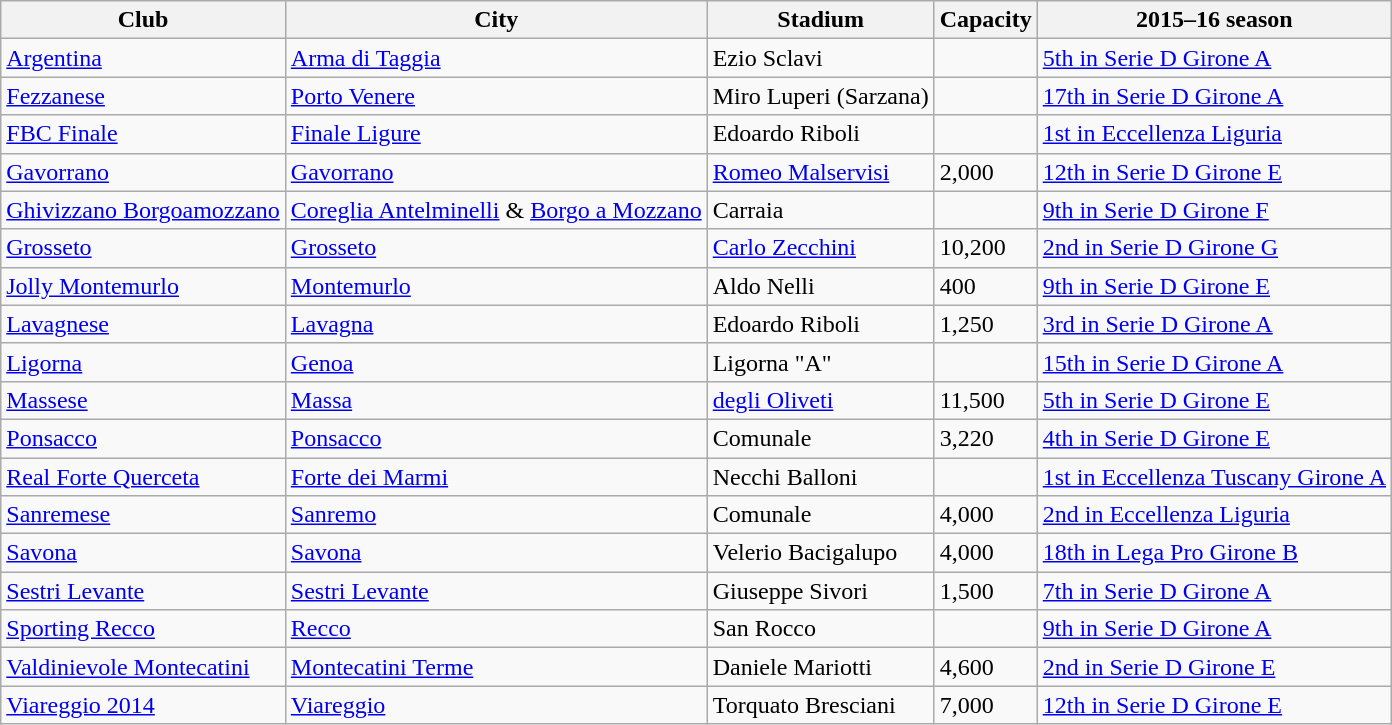<table class="wikitable sortable">
<tr>
<th>Club</th>
<th>City</th>
<th>Stadium</th>
<th>Capacity</th>
<th>2015–16 season</th>
</tr>
<tr>
<td><a href='#'>Argentina</a></td>
<td><a href='#'>Arma di Taggia</a></td>
<td>Ezio Sclavi</td>
<td></td>
<td><a href='#'>5th in Serie D Girone A</a></td>
</tr>
<tr>
<td><a href='#'>Fezzanese</a></td>
<td><a href='#'>Porto Venere</a></td>
<td>Miro Luperi (Sarzana)</td>
<td></td>
<td><a href='#'>17th in Serie D Girone A</a></td>
</tr>
<tr>
<td><a href='#'>FBC Finale</a></td>
<td><a href='#'>Finale Ligure</a></td>
<td>Edoardo Riboli</td>
<td></td>
<td><a href='#'>1st in Eccellenza Liguria</a></td>
</tr>
<tr>
<td><a href='#'>Gavorrano</a></td>
<td><a href='#'>Gavorrano</a></td>
<td><a href='#'>Romeo Malservisi</a></td>
<td>2,000</td>
<td><a href='#'>12th in Serie D Girone E</a></td>
</tr>
<tr>
<td><a href='#'>Ghivizzano Borgoamozzano</a></td>
<td><a href='#'>Coreglia Antelminelli</a> & <a href='#'>Borgo a Mozzano</a></td>
<td>Carraia</td>
<td></td>
<td><a href='#'>9th in Serie D Girone F</a></td>
</tr>
<tr>
<td><a href='#'>Grosseto</a></td>
<td><a href='#'>Grosseto</a></td>
<td><a href='#'>Carlo Zecchini</a></td>
<td>10,200</td>
<td><a href='#'>2nd in Serie D Girone G</a></td>
</tr>
<tr>
<td><a href='#'>Jolly Montemurlo</a></td>
<td><a href='#'>Montemurlo</a></td>
<td>Aldo Nelli</td>
<td>400</td>
<td><a href='#'>9th in Serie D Girone E</a></td>
</tr>
<tr>
<td><a href='#'>Lavagnese</a></td>
<td><a href='#'>Lavagna</a></td>
<td>Edoardo Riboli</td>
<td>1,250</td>
<td><a href='#'>3rd in Serie D Girone A</a></td>
</tr>
<tr>
<td><a href='#'>Ligorna</a></td>
<td><a href='#'>Genoa</a></td>
<td>Ligorna "A"</td>
<td></td>
<td><a href='#'>15th in Serie D Girone A</a></td>
</tr>
<tr>
<td><a href='#'>Massese</a></td>
<td><a href='#'>Massa</a></td>
<td><a href='#'>degli Oliveti</a></td>
<td>11,500</td>
<td><a href='#'>5th in Serie D Girone E</a></td>
</tr>
<tr>
<td><a href='#'>Ponsacco</a></td>
<td><a href='#'>Ponsacco</a></td>
<td>Comunale</td>
<td>3,220</td>
<td><a href='#'>4th in Serie D Girone E</a></td>
</tr>
<tr>
<td><a href='#'>Real Forte Querceta</a></td>
<td><a href='#'>Forte dei Marmi</a></td>
<td>Necchi Balloni</td>
<td></td>
<td><a href='#'>1st in Eccellenza Tuscany Girone A</a></td>
</tr>
<tr>
<td><a href='#'>Sanremese</a></td>
<td><a href='#'>Sanremo</a></td>
<td>Comunale</td>
<td>4,000</td>
<td><a href='#'>2nd in Eccellenza Liguria</a></td>
</tr>
<tr>
<td><a href='#'>Savona</a></td>
<td><a href='#'>Savona</a></td>
<td>Velerio Bacigalupo</td>
<td>4,000</td>
<td><a href='#'>18th in Lega Pro Girone B</a></td>
</tr>
<tr>
<td><a href='#'>Sestri Levante</a></td>
<td><a href='#'>Sestri Levante</a></td>
<td>Giuseppe Sivori</td>
<td>1,500</td>
<td><a href='#'>7th in Serie D Girone A</a></td>
</tr>
<tr>
<td><a href='#'>Sporting Recco</a></td>
<td><a href='#'>Recco</a></td>
<td>San Rocco</td>
<td></td>
<td><a href='#'>9th in Serie D Girone A</a></td>
</tr>
<tr>
<td><a href='#'>Valdinievole Montecatini</a></td>
<td><a href='#'>Montecatini Terme</a></td>
<td>Daniele Mariotti</td>
<td>4,600</td>
<td><a href='#'>2nd in Serie D Girone E</a></td>
</tr>
<tr>
<td><a href='#'>Viareggio 2014</a></td>
<td><a href='#'>Viareggio</a></td>
<td>Torquato Bresciani</td>
<td>7,000</td>
<td><a href='#'>12th in Serie D Girone E</a></td>
</tr>
</table>
